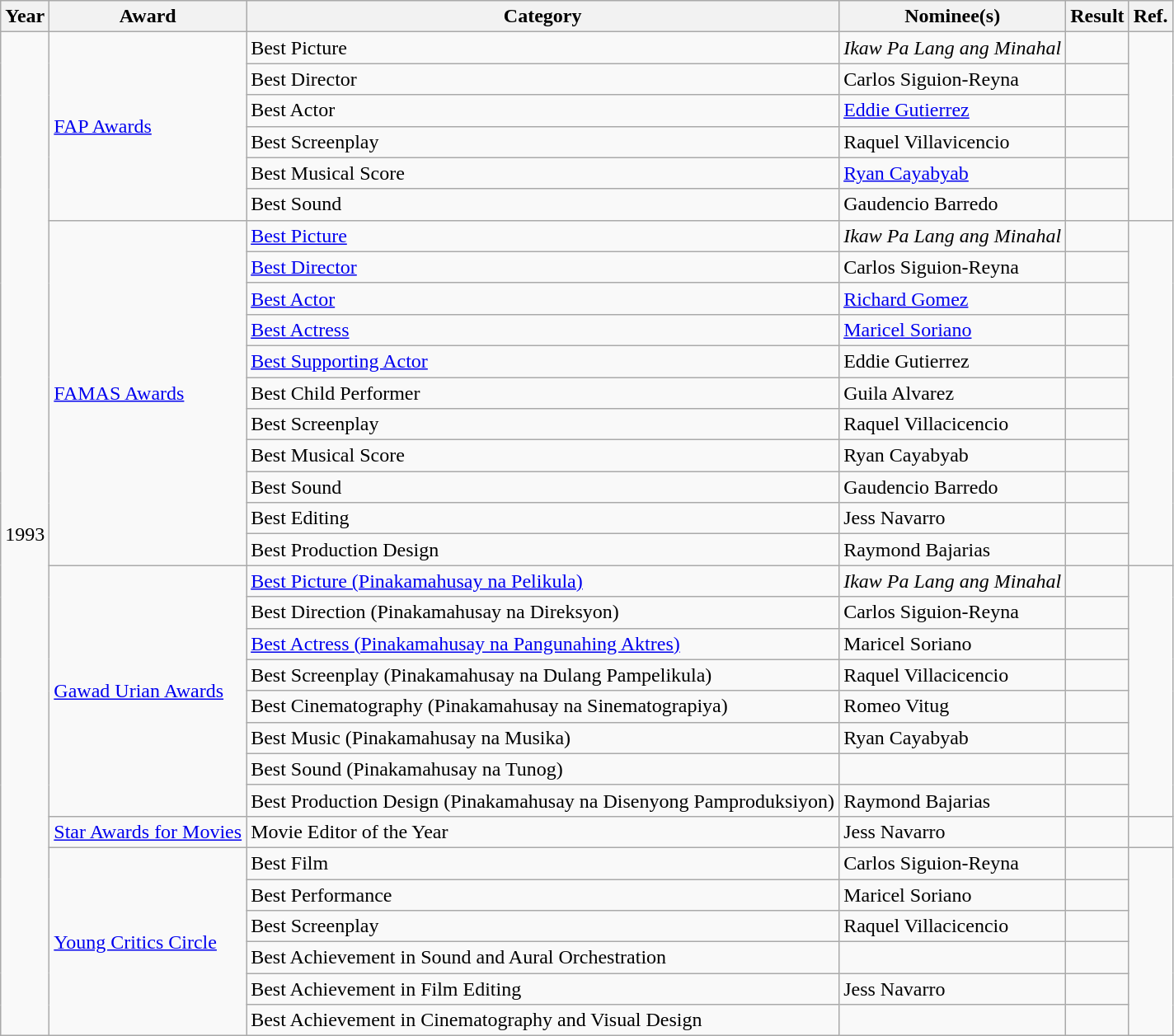<table class="wikitable">
<tr>
<th>Year</th>
<th><strong>Award</strong></th>
<th><strong>Category</strong></th>
<th><strong>Nominee(s)</strong></th>
<th>Result</th>
<th>Ref.</th>
</tr>
<tr>
<td rowspan="32">1993</td>
<td rowspan="6"><a href='#'>FAP Awards</a></td>
<td>Best Picture</td>
<td><em>Ikaw Pa Lang ang Minahal</em></td>
<td></td>
<td rowspan="6"></td>
</tr>
<tr>
<td>Best Director</td>
<td>Carlos Siguion-Reyna</td>
<td></td>
</tr>
<tr>
<td>Best Actor</td>
<td><a href='#'>Eddie Gutierrez</a></td>
<td></td>
</tr>
<tr>
<td>Best Screenplay</td>
<td>Raquel Villavicencio</td>
<td></td>
</tr>
<tr>
<td>Best Musical Score</td>
<td><a href='#'>Ryan Cayabyab</a></td>
<td></td>
</tr>
<tr>
<td>Best Sound</td>
<td>Gaudencio Barredo</td>
<td></td>
</tr>
<tr>
<td rowspan="11"><a href='#'>FAMAS Awards</a></td>
<td><a href='#'>Best Picture</a></td>
<td><em>Ikaw Pa Lang ang Minahal</em></td>
<td></td>
<td rowspan="11"></td>
</tr>
<tr>
<td><a href='#'>Best Director</a></td>
<td>Carlos Siguion-Reyna</td>
<td></td>
</tr>
<tr>
<td><a href='#'>Best Actor</a></td>
<td><a href='#'>Richard Gomez</a></td>
<td></td>
</tr>
<tr>
<td><a href='#'>Best Actress</a></td>
<td><a href='#'>Maricel Soriano</a></td>
<td></td>
</tr>
<tr>
<td><a href='#'>Best Supporting Actor</a></td>
<td>Eddie Gutierrez</td>
<td></td>
</tr>
<tr>
<td>Best Child Performer</td>
<td>Guila Alvarez</td>
<td></td>
</tr>
<tr>
<td>Best Screenplay</td>
<td>Raquel Villacicencio</td>
<td></td>
</tr>
<tr>
<td>Best Musical Score</td>
<td>Ryan Cayabyab</td>
<td></td>
</tr>
<tr>
<td>Best Sound</td>
<td>Gaudencio Barredo</td>
<td></td>
</tr>
<tr>
<td>Best Editing</td>
<td>Jess Navarro</td>
<td></td>
</tr>
<tr>
<td>Best Production Design</td>
<td>Raymond Bajarias</td>
<td></td>
</tr>
<tr>
<td rowspan="8"><a href='#'>Gawad Urian Awards</a></td>
<td><a href='#'>Best Picture (Pinakamahusay na Pelikula)</a></td>
<td><em>Ikaw Pa Lang ang Minahal</em></td>
<td></td>
<td rowspan="8"></td>
</tr>
<tr>
<td>Best Direction (Pinakamahusay na Direksyon)</td>
<td>Carlos Siguion-Reyna</td>
<td></td>
</tr>
<tr>
<td><a href='#'>Best Actress (Pinakamahusay na Pangunahing Aktres)</a></td>
<td>Maricel Soriano</td>
<td></td>
</tr>
<tr>
<td>Best Screenplay (Pinakamahusay na Dulang Pampelikula)</td>
<td>Raquel Villacicencio</td>
<td></td>
</tr>
<tr>
<td>Best Cinematography (Pinakamahusay na Sinematograpiya)</td>
<td>Romeo Vitug</td>
<td></td>
</tr>
<tr>
<td>Best Music (Pinakamahusay na Musika)</td>
<td>Ryan Cayabyab</td>
<td></td>
</tr>
<tr>
<td>Best Sound (Pinakamahusay na Tunog)</td>
<td></td>
<td></td>
</tr>
<tr>
<td>Best Production Design (Pinakamahusay na Disenyong Pamproduksiyon)</td>
<td>Raymond Bajarias</td>
<td></td>
</tr>
<tr>
<td><a href='#'>Star Awards for Movies</a></td>
<td>Movie Editor of the Year</td>
<td>Jess Navarro</td>
<td></td>
<td></td>
</tr>
<tr>
<td rowspan="6"><a href='#'>Young Critics Circle</a></td>
<td>Best Film</td>
<td>Carlos Siguion-Reyna</td>
<td></td>
<td rowspan="6"></td>
</tr>
<tr>
<td>Best Performance</td>
<td>Maricel Soriano</td>
<td></td>
</tr>
<tr>
<td>Best Screenplay</td>
<td>Raquel Villacicencio</td>
<td></td>
</tr>
<tr>
<td>Best Achievement in Sound and Aural Orchestration</td>
<td></td>
<td></td>
</tr>
<tr>
<td>Best Achievement in Film Editing</td>
<td>Jess Navarro</td>
<td></td>
</tr>
<tr>
<td>Best Achievement in Cinematography and Visual Design</td>
<td></td>
<td></td>
</tr>
</table>
